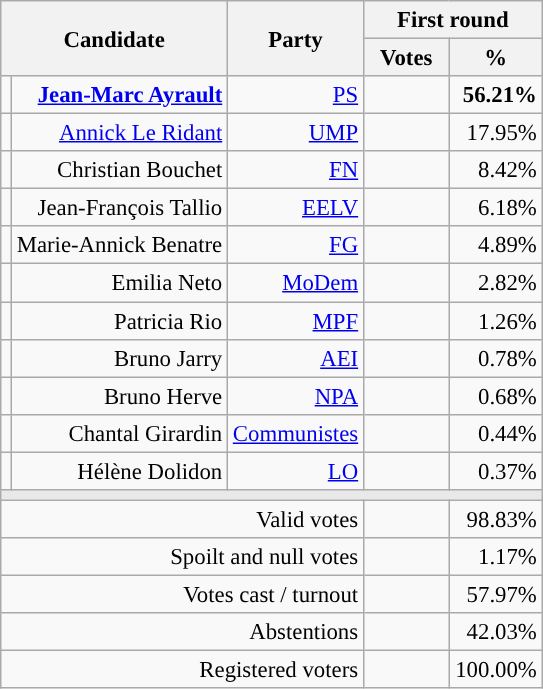<table class="wikitable" style="text-align:right;font-size:95%;">
<tr>
<th rowspan=2 colspan=2>Candidate</th>
<th rowspan=2 colspan=1>Party</th>
<th colspan=2>First round</th>
</tr>
<tr>
<th style="width:50px;">Votes</th>
<th style="width:55px;">%</th>
</tr>
<tr>
<td style="color:inherit;background-color:"></td>
<td><strong><a href='#'>Jean-Marc Ayrault</a></strong></td>
<td><a href='#'>PS</a></td>
<td><strong></strong></td>
<td><strong>56.21%</strong></td>
</tr>
<tr>
<td style="color:inherit;background-color:"></td>
<td><a href='#'>Annick Le Ridant</a></td>
<td><a href='#'>UMP</a></td>
<td></td>
<td>17.95%</td>
</tr>
<tr>
<td style="color:inherit;background-color:"></td>
<td>Christian Bouchet</td>
<td><a href='#'>FN</a></td>
<td></td>
<td>8.42%</td>
</tr>
<tr>
<td style="color:inherit;background-color:"></td>
<td>Jean-François Tallio</td>
<td><a href='#'>EELV</a></td>
<td></td>
<td>6.18%</td>
</tr>
<tr>
<td style="color:inherit;background-color:"></td>
<td>Marie-Annick Benatre</td>
<td><a href='#'>FG</a></td>
<td></td>
<td>4.89%</td>
</tr>
<tr>
<td style="color:inherit;background-color:"></td>
<td>Emilia Neto</td>
<td><a href='#'>MoDem</a></td>
<td></td>
<td>2.82%</td>
</tr>
<tr>
<td style="color:inherit;background-color:"></td>
<td>Patricia Rio</td>
<td><a href='#'>MPF</a></td>
<td></td>
<td>1.26%</td>
</tr>
<tr>
<td style="color:inherit;background-color:"></td>
<td>Bruno Jarry</td>
<td><a href='#'>AEI</a></td>
<td></td>
<td>0.78%</td>
</tr>
<tr>
<td style="color:inherit;background-color:"></td>
<td>Bruno Herve</td>
<td><a href='#'>NPA</a></td>
<td></td>
<td>0.68%</td>
</tr>
<tr>
<td style="color:inherit;background-color:"></td>
<td>Chantal Girardin</td>
<td><a href='#'>Communistes</a></td>
<td></td>
<td>0.44%</td>
</tr>
<tr>
<td style="color:inherit;background-color:"></td>
<td>Hélène Dolidon</td>
<td><a href='#'>LO</a></td>
<td></td>
<td>0.37%</td>
</tr>
<tr>
<td colspan=5 style="background-color:#E9E9E9;"></td>
</tr>
<tr>
<td colspan=3>Valid votes</td>
<td></td>
<td>98.83%</td>
</tr>
<tr>
<td colspan=3>Spoilt and null votes</td>
<td></td>
<td>1.17%</td>
</tr>
<tr>
<td colspan=3>Votes cast / turnout</td>
<td></td>
<td>57.97%</td>
</tr>
<tr>
<td colspan=3>Abstentions</td>
<td></td>
<td>42.03%</td>
</tr>
<tr>
<td colspan=3>Registered voters</td>
<td></td>
<td>100.00%</td>
</tr>
</table>
